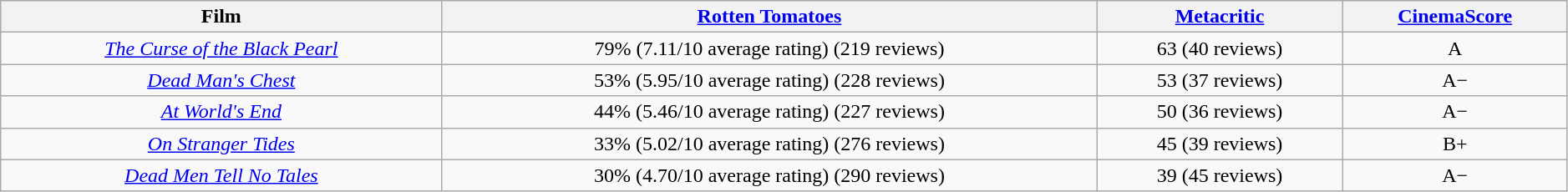<table class="wikitable sortable" style="width:99%; text-align:center;">
<tr>
<th>Film</th>
<th><a href='#'>Rotten Tomatoes</a></th>
<th><a href='#'>Metacritic</a></th>
<th><a href='#'>CinemaScore</a></th>
</tr>
<tr>
<td><em><a href='#'>The Curse of the Black Pearl</a></em></td>
<td>79% (7.11/10 average rating) (219 reviews)</td>
<td>63 (40 reviews)</td>
<td>A</td>
</tr>
<tr>
<td><em><a href='#'>Dead Man's Chest</a></em></td>
<td>53% (5.95/10 average rating) (228 reviews)</td>
<td>53 (37 reviews)</td>
<td>A−</td>
</tr>
<tr>
<td><em><a href='#'>At World's End</a></em></td>
<td>44% (5.46/10 average rating) (227 reviews)</td>
<td>50 (36 reviews)</td>
<td>A−</td>
</tr>
<tr>
<td><em><a href='#'>On Stranger Tides</a></em></td>
<td>33% (5.02/10 average rating) (276 reviews)</td>
<td>45 (39 reviews)</td>
<td>B+</td>
</tr>
<tr>
<td><em><a href='#'>Dead Men Tell No Tales</a></em></td>
<td>30% (4.70/10 average rating) (290 reviews)</td>
<td>39 (45 reviews)</td>
<td>A−</td>
</tr>
</table>
